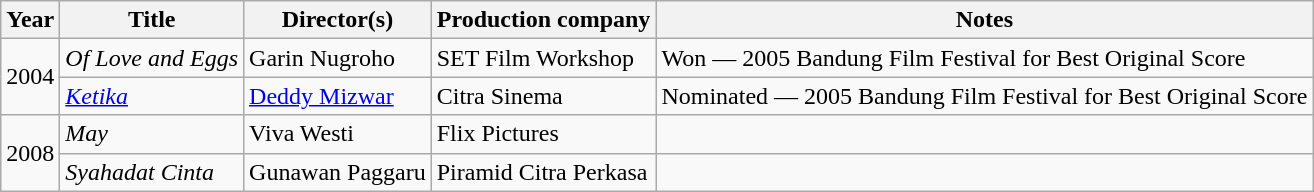<table class="wikitable sortable">
<tr>
<th>Year</th>
<th>Title</th>
<th>Director(s)</th>
<th>Production company</th>
<th>Notes</th>
</tr>
<tr>
<td rowspan="2">2004</td>
<td><em>Of Love and Eggs</em></td>
<td>Garin Nugroho</td>
<td>SET Film Workshop</td>
<td>Won — 2005 Bandung Film Festival for Best Original Score</td>
</tr>
<tr>
<td><em><a href='#'>Ketika</a></em></td>
<td><a href='#'>Deddy Mizwar</a></td>
<td>Citra Sinema</td>
<td>Nominated — 2005 Bandung Film Festival for Best Original Score</td>
</tr>
<tr>
<td rowspan=2>2008</td>
<td><em>May</em></td>
<td>Viva Westi</td>
<td>Flix Pictures</td>
<td></td>
</tr>
<tr>
<td><em>Syahadat Cinta</em></td>
<td>Gunawan Paggaru</td>
<td>Piramid Citra Perkasa</td>
<td></td>
</tr>
</table>
